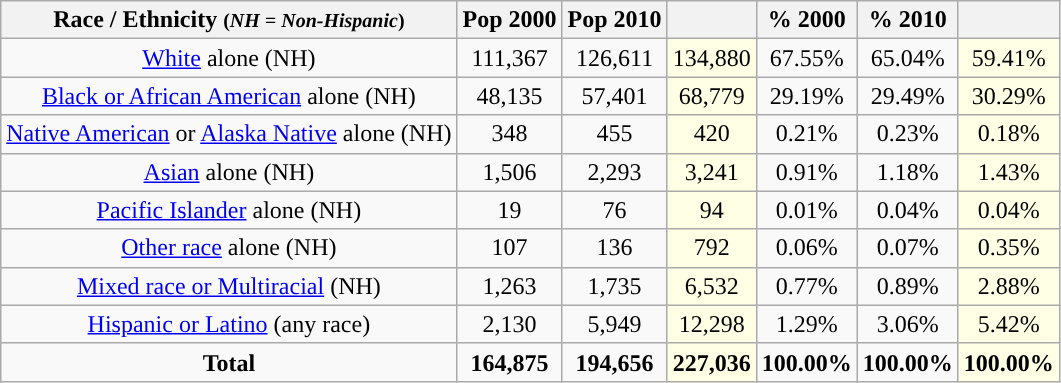<table class="wikitable" style="text-align:center;">
<tr>
<th>Race / Ethnicity <small>(<em>NH = Non-Hispanic</em>)</small></th>
<th>Pop 2000</th>
<th>Pop 2010</th>
<th></th>
<th>% 2000</th>
<th>% 2010</th>
<th></th>
</tr>
<tr>
<td><a href='#'>White</a> alone (NH)</td>
<td>111,367</td>
<td>126,611</td>
<td style='background: #ffffe6;'>134,880</td>
<td>67.55%</td>
<td>65.04%</td>
<td style='background: #ffffe6;'>59.41%</td>
</tr>
<tr>
<td><a href='#'>Black or African American</a> alone (NH)</td>
<td>48,135</td>
<td>57,401</td>
<td style='background: #ffffe6;'>68,779</td>
<td>29.19%</td>
<td>29.49%</td>
<td style='background: #ffffe6;'>30.29%</td>
</tr>
<tr>
<td><a href='#'>Native American</a> or <a href='#'>Alaska Native</a> alone (NH)</td>
<td>348</td>
<td>455</td>
<td style='background: #ffffe6;'>420</td>
<td>0.21%</td>
<td>0.23%</td>
<td style='background: #ffffe6;'>0.18%</td>
</tr>
<tr>
<td><a href='#'>Asian</a> alone (NH)</td>
<td>1,506</td>
<td>2,293</td>
<td style='background: #ffffe6;'>3,241</td>
<td>0.91%</td>
<td>1.18%</td>
<td style='background: #ffffe6;'>1.43%</td>
</tr>
<tr>
<td><a href='#'>Pacific Islander</a> alone (NH)</td>
<td>19</td>
<td>76</td>
<td style='background: #ffffe6;'>94</td>
<td>0.01%</td>
<td>0.04%</td>
<td style='background: #ffffe6;'>0.04%</td>
</tr>
<tr>
<td><a href='#'>Other race</a> alone (NH)</td>
<td>107</td>
<td>136</td>
<td style='background: #ffffe6;'>792</td>
<td>0.06%</td>
<td>0.07%</td>
<td style='background: #ffffe6;'>0.35%</td>
</tr>
<tr>
<td><a href='#'>Mixed race or Multiracial</a> (NH)</td>
<td>1,263</td>
<td>1,735</td>
<td style='background: #ffffe6;'>6,532</td>
<td>0.77%</td>
<td>0.89%</td>
<td style='background: #ffffe6;'>2.88%</td>
</tr>
<tr>
<td><a href='#'>Hispanic or Latino</a> (any race)</td>
<td>2,130</td>
<td>5,949</td>
<td style='background: #ffffe6;'>12,298</td>
<td>1.29%</td>
<td>3.06%</td>
<td style='background: #ffffe6;'>5.42%</td>
</tr>
<tr>
<td><strong>Total</strong></td>
<td><strong>164,875</strong></td>
<td><strong>194,656</strong></td>
<td style='background: #ffffe6;'><strong>227,036</strong></td>
<td><strong>100.00%</strong></td>
<td><strong>100.00%</strong></td>
<td style='background: #ffffe6;'><strong>100.00%</strong></td>
</tr>
</table>
